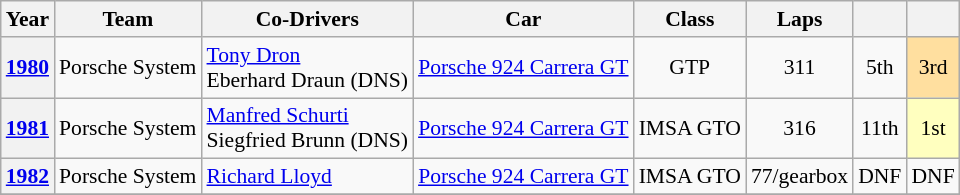<table class="wikitable" style="font-size:90%">
<tr>
<th>Year</th>
<th>Team</th>
<th>Co-Drivers</th>
<th>Car</th>
<th>Class</th>
<th>Laps</th>
<th></th>
<th></th>
</tr>
<tr style="text-align:center;">
<th><a href='#'>1980</a></th>
<td align="left" nowrap> Porsche System</td>
<td align="left" nowrap> <a href='#'>Tony Dron</a><br> Eberhard Draun (DNS)</td>
<td align="left" nowrap><a href='#'>Porsche 924 Carrera GT</a></td>
<td>GTP</td>
<td>311</td>
<td>5th</td>
<td style="background:#FFDF9F;">3rd</td>
</tr>
<tr style="text-align:center;">
<th><a href='#'>1981</a></th>
<td align="left" nowrap> Porsche System</td>
<td align="left" nowrap> <a href='#'>Manfred Schurti</a><br> Siegfried Brunn (DNS)</td>
<td align="left" nowrap><a href='#'>Porsche 924 Carrera GT</a></td>
<td>IMSA GTO</td>
<td>316</td>
<td>11th</td>
<td style="background:#FFFFBF;">1st</td>
</tr>
<tr style="text-align:center;">
<th><a href='#'>1982</a></th>
<td align="left" nowrap> Porsche System</td>
<td align="left" nowrap> <a href='#'>Richard Lloyd</a></td>
<td align="left" nowrap><a href='#'>Porsche 924 Carrera GT</a></td>
<td>IMSA GTO</td>
<td>77/gearbox</td>
<td>DNF</td>
<td>DNF</td>
</tr>
<tr style="text-align:center;">
</tr>
</table>
